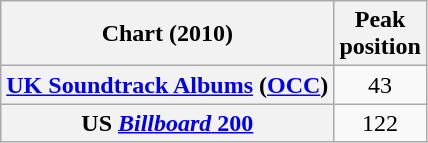<table class="wikitable plainrowheaders sortable" style="text-align:center">
<tr>
<th>Chart (2010)</th>
<th>Peak<br>position</th>
</tr>
<tr>
<th scope="row"><a href='#'>UK Soundtrack Albums</a> (<a href='#'>OCC</a>)</th>
<td>43</td>
</tr>
<tr>
<th scope="row">US <a href='#'><em>Billboard</em> 200</a></th>
<td>122</td>
</tr>
</table>
